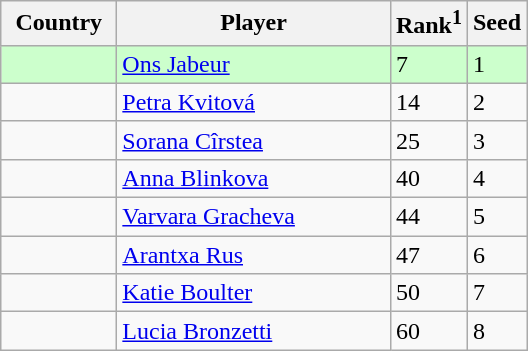<table class="sortable wikitable">
<tr>
<th width="70">Country</th>
<th width="175">Player</th>
<th>Rank<sup>1</sup></th>
<th>Seed</th>
</tr>
<tr style="background:#cfc;">
<td></td>
<td><a href='#'>Ons Jabeur</a></td>
<td>7</td>
<td>1</td>
</tr>
<tr>
<td></td>
<td><a href='#'>Petra Kvitová</a></td>
<td>14</td>
<td>2</td>
</tr>
<tr>
<td></td>
<td><a href='#'>Sorana Cîrstea</a></td>
<td>25</td>
<td>3</td>
</tr>
<tr>
<td></td>
<td><a href='#'>Anna Blinkova</a></td>
<td>40</td>
<td>4</td>
</tr>
<tr>
<td></td>
<td><a href='#'>Varvara Gracheva</a></td>
<td>44</td>
<td>5</td>
</tr>
<tr>
<td></td>
<td><a href='#'>Arantxa Rus</a></td>
<td>47</td>
<td>6</td>
</tr>
<tr>
<td></td>
<td><a href='#'>Katie Boulter</a></td>
<td>50</td>
<td>7</td>
</tr>
<tr>
<td></td>
<td><a href='#'>Lucia Bronzetti</a></td>
<td>60</td>
<td>8</td>
</tr>
</table>
